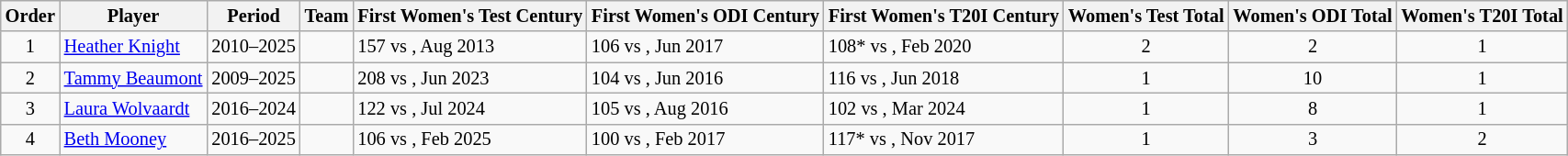<table class="wikitable sortable" style="font-size: 85%">
<tr>
<th>Order</th>
<th>Player</th>
<th>Period</th>
<th>Team</th>
<th>First Women's Test Century</th>
<th>First Women's ODI Century</th>
<th>First Women's T20I Century</th>
<th>Women's Test Total</th>
<th>Women's ODI Total</th>
<th>Women's T20I Total</th>
</tr>
<tr>
<td align="center">1</td>
<td><a href='#'>Heather Knight</a></td>
<td>2010–2025</td>
<td></td>
<td>157 vs , Aug 2013</td>
<td>106 vs , Jun 2017</td>
<td>108* vs , Feb 2020</td>
<td align="center">2</td>
<td align="center">2</td>
<td align="center">1</td>
</tr>
<tr>
<td align="center">2</td>
<td><a href='#'>Tammy Beaumont</a></td>
<td>2009–2025</td>
<td></td>
<td>208 vs , Jun 2023</td>
<td>104 vs , Jun 2016</td>
<td>116 vs , Jun 2018</td>
<td align="center">1</td>
<td align="center">10</td>
<td align="center">1</td>
</tr>
<tr>
<td align="center">3</td>
<td><a href='#'>Laura Wolvaardt</a></td>
<td>2016–2024</td>
<td></td>
<td>122 vs , Jul 2024</td>
<td>105 vs , Aug 2016</td>
<td>102 vs , Mar 2024</td>
<td align="center">1</td>
<td align="center">8</td>
<td align="center">1</td>
</tr>
<tr>
<td align="center">4</td>
<td><a href='#'>Beth Mooney</a></td>
<td>2016–2025</td>
<td></td>
<td>106 vs , Feb 2025</td>
<td>100 vs , Feb 2017</td>
<td>117* vs , Nov 2017</td>
<td align="center">1</td>
<td align="center">3</td>
<td align="center">2</td>
</tr>
</table>
